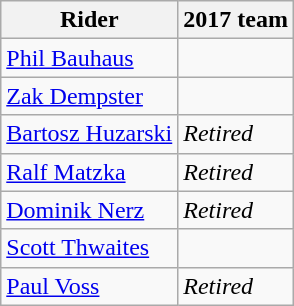<table class="wikitable">
<tr>
<th>Rider</th>
<th>2017 team</th>
</tr>
<tr>
<td><a href='#'>Phil Bauhaus</a></td>
<td></td>
</tr>
<tr>
<td><a href='#'>Zak Dempster</a></td>
<td></td>
</tr>
<tr>
<td><a href='#'>Bartosz Huzarski</a></td>
<td><em>Retired</em></td>
</tr>
<tr>
<td><a href='#'>Ralf Matzka</a></td>
<td><em>Retired</em></td>
</tr>
<tr>
<td><a href='#'>Dominik Nerz</a></td>
<td><em>Retired</em></td>
</tr>
<tr>
<td><a href='#'>Scott Thwaites</a></td>
<td></td>
</tr>
<tr>
<td><a href='#'>Paul Voss</a></td>
<td><em>Retired</em></td>
</tr>
</table>
